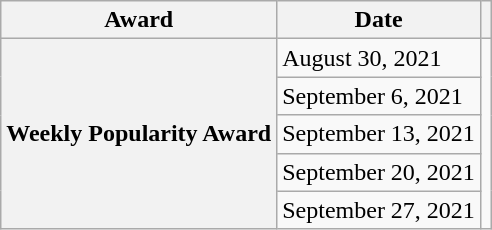<table class="wikitable sortable plainrowheaders">
<tr>
<th scope="col" class="unsortable">Award</th>
<th scope="col">Date</th>
<th scope="col" class="unsortable"></th>
</tr>
<tr>
<th scope="row" rowspan="5">Weekly Popularity Award</th>
<td>August 30, 2021</td>
<td rowspan="5" style="text-align:center"></td>
</tr>
<tr>
<td>September 6, 2021</td>
</tr>
<tr>
<td>September 13, 2021</td>
</tr>
<tr>
<td>September 20, 2021</td>
</tr>
<tr>
<td>September 27, 2021</td>
</tr>
</table>
